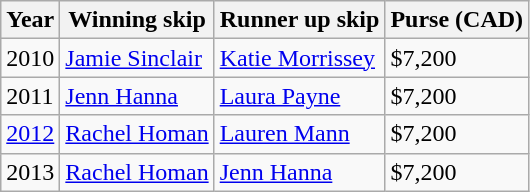<table class="wikitable">
<tr>
<th>Year</th>
<th>Winning skip</th>
<th>Runner up skip</th>
<th>Purse (CAD)</th>
</tr>
<tr>
<td>2010</td>
<td> <a href='#'>Jamie Sinclair</a></td>
<td> <a href='#'>Katie Morrissey</a></td>
<td>$7,200</td>
</tr>
<tr>
<td>2011</td>
<td> <a href='#'>Jenn Hanna</a></td>
<td> <a href='#'>Laura Payne</a></td>
<td>$7,200</td>
</tr>
<tr>
<td><a href='#'>2012</a></td>
<td> <a href='#'>Rachel Homan</a></td>
<td> <a href='#'>Lauren Mann</a></td>
<td>$7,200</td>
</tr>
<tr>
<td>2013</td>
<td> <a href='#'>Rachel Homan</a></td>
<td> <a href='#'>Jenn Hanna</a></td>
<td>$7,200</td>
</tr>
</table>
